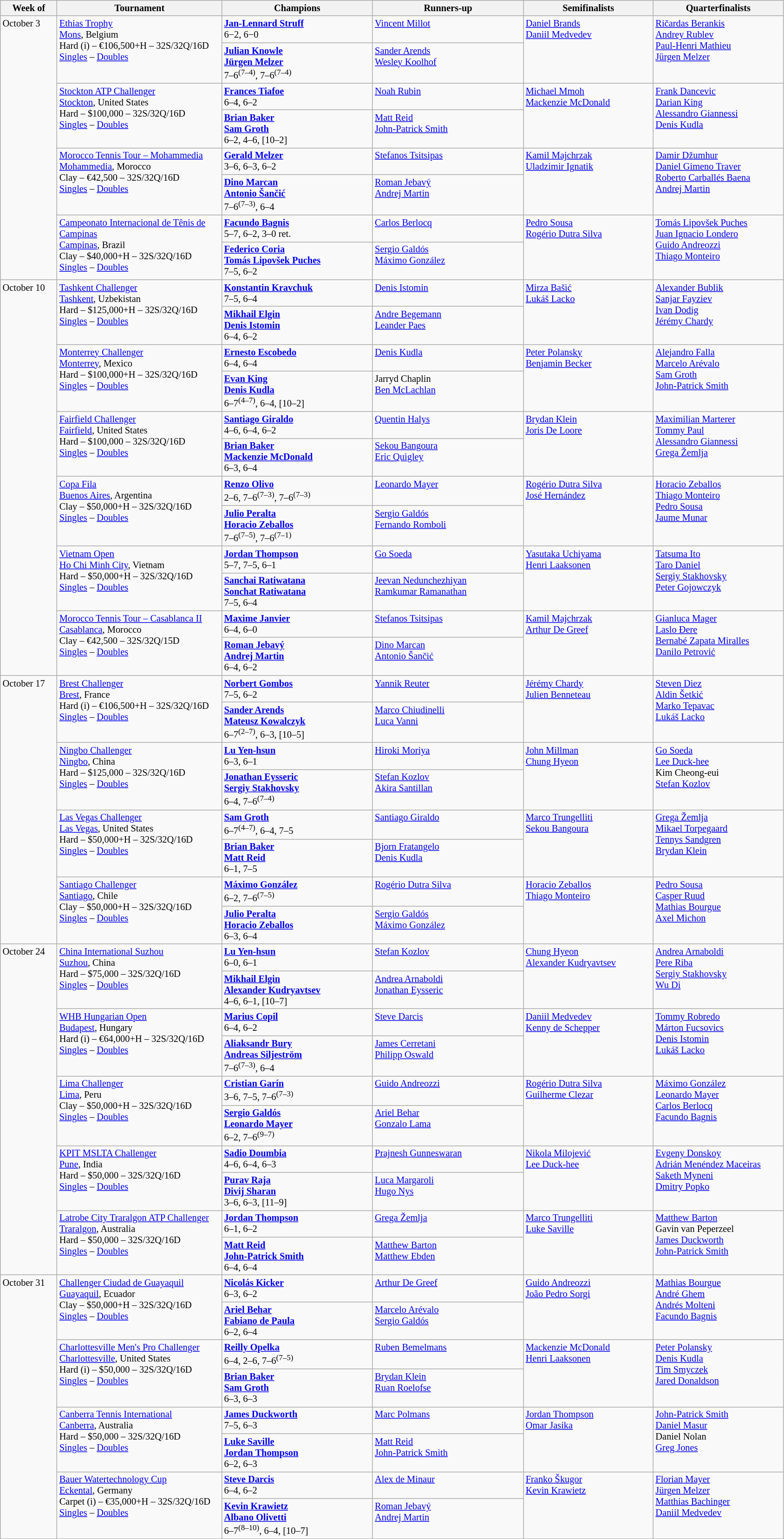<table class="wikitable" style="font-size:85%;">
<tr>
<th width="75">Week of</th>
<th width="230">Tournament</th>
<th width="210">Champions</th>
<th width="210">Runners-up</th>
<th width="180">Semifinalists</th>
<th width="180">Quarterfinalists</th>
</tr>
<tr valign=top>
<td rowspan=8>October 3</td>
<td rowspan=2><a href='#'>Ethias Trophy</a><br><a href='#'>Mons</a>, Belgium <br> Hard (i) – €106,500+H – 32S/32Q/16D<br><a href='#'>Singles</a> – <a href='#'>Doubles</a></td>
<td> <strong><a href='#'>Jan-Lennard Struff</a></strong><br>6−2, 6−0</td>
<td> <a href='#'>Vincent Millot</a></td>
<td rowspan=2> <a href='#'>Daniel Brands</a> <br>  <a href='#'>Daniil Medvedev</a></td>
<td rowspan=2> <a href='#'>Ričardas Berankis</a> <br> <a href='#'>Andrey Rublev</a> <br> <a href='#'>Paul-Henri Mathieu</a> <br>  <a href='#'>Jürgen Melzer</a></td>
</tr>
<tr valign=top>
<td> <strong><a href='#'>Julian Knowle</a></strong><br> <strong><a href='#'>Jürgen Melzer</a></strong><br>7–6<sup>(7–4)</sup>, 7–6<sup>(7–4)</sup></td>
<td> <a href='#'>Sander Arends</a><br> <a href='#'>Wesley Koolhof</a></td>
</tr>
<tr valign=top>
<td rowspan=2><a href='#'>Stockton ATP Challenger</a><br><a href='#'>Stockton</a>, United States <br> Hard – $100,000 – 32S/32Q/16D<br><a href='#'>Singles</a> – <a href='#'>Doubles</a></td>
<td> <strong><a href='#'>Frances Tiafoe</a></strong><br>6–4, 6–2</td>
<td> <a href='#'>Noah Rubin</a></td>
<td rowspan=2> <a href='#'>Michael Mmoh</a> <br>  <a href='#'>Mackenzie McDonald</a></td>
<td rowspan=2> <a href='#'>Frank Dancevic</a> <br> <a href='#'>Darian King</a> <br> <a href='#'>Alessandro Giannessi</a> <br>  <a href='#'>Denis Kudla</a></td>
</tr>
<tr valign=top>
<td> <strong><a href='#'>Brian Baker</a></strong><br> <strong><a href='#'>Sam Groth</a></strong><br>6–2, 4–6, [10–2]</td>
<td> <a href='#'>Matt Reid</a><br> <a href='#'>John-Patrick Smith</a></td>
</tr>
<tr valign=top>
<td rowspan=2><a href='#'>Morocco Tennis Tour – Mohammedia</a><br><a href='#'>Mohammedia</a>, Morocco <br> Clay – €42,500 – 32S/32Q/16D<br><a href='#'>Singles</a> – <a href='#'>Doubles</a></td>
<td> <strong><a href='#'>Gerald Melzer</a></strong><br>3–6, 6–3, 6–2</td>
<td> <a href='#'>Stefanos Tsitsipas</a></td>
<td rowspan=2> <a href='#'>Kamil Majchrzak</a> <br>  <a href='#'>Uladzimir Ignatik</a></td>
<td rowspan=2> <a href='#'>Damir Džumhur</a> <br> <a href='#'>Daniel Gimeno Traver</a> <br>  <a href='#'>Roberto Carballés Baena</a> <br>  <a href='#'>Andrej Martin</a></td>
</tr>
<tr valign=top>
<td> <strong><a href='#'>Dino Marcan</a></strong><br> <strong><a href='#'>Antonio Šančić</a></strong><br>7–6<sup>(7–3)</sup>, 6–4</td>
<td> <a href='#'>Roman Jebavý</a><br> <a href='#'>Andrej Martin</a></td>
</tr>
<tr valign=top>
<td rowspan=2><a href='#'>Campeonato Internacional de Tênis de Campinas</a><br><a href='#'>Campinas</a>, Brazil <br> Clay – $40,000+H – 32S/32Q/16D<br><a href='#'>Singles</a> – <a href='#'>Doubles</a></td>
<td> <strong><a href='#'>Facundo Bagnis</a></strong><br>5–7, 6–2, 3–0 ret.</td>
<td> <a href='#'>Carlos Berlocq</a></td>
<td rowspan=2> <a href='#'>Pedro Sousa</a> <br>  <a href='#'>Rogério Dutra Silva</a></td>
<td rowspan=2> <a href='#'>Tomás Lipovšek Puches</a> <br> <a href='#'>Juan Ignacio Londero</a> <br> <a href='#'>Guido Andreozzi</a> <br>  <a href='#'>Thiago Monteiro</a></td>
</tr>
<tr valign=top>
<td> <strong><a href='#'>Federico Coria</a></strong><br> <strong><a href='#'>Tomás Lipovšek Puches</a></strong><br>7–5, 6–2</td>
<td> <a href='#'>Sergio Galdós</a><br> <a href='#'>Máximo González</a></td>
</tr>
<tr valign=top>
<td rowspan=12>October 10</td>
<td rowspan=2><a href='#'>Tashkent Challenger</a><br><a href='#'>Tashkent</a>, Uzbekistan <br> Hard – $125,000+H – 32S/32Q/16D<br><a href='#'>Singles</a> – <a href='#'>Doubles</a></td>
<td> <strong><a href='#'>Konstantin Kravchuk</a></strong><br>7–5, 6–4</td>
<td> <a href='#'>Denis Istomin</a></td>
<td rowspan=2> <a href='#'>Mirza Bašić</a> <br> <a href='#'>Lukáš Lacko</a></td>
<td rowspan=2> <a href='#'>Alexander Bublik</a><br> <a href='#'>Sanjar Fayziev</a> <br> <a href='#'>Ivan Dodig</a> <br> <a href='#'>Jérémy Chardy</a></td>
</tr>
<tr valign=top>
<td> <strong><a href='#'>Mikhail Elgin</a></strong><br> <strong><a href='#'>Denis Istomin</a></strong><br>6–4, 6–2</td>
<td> <a href='#'>Andre Begemann</a><br> <a href='#'>Leander Paes</a></td>
</tr>
<tr valign=top>
<td rowspan=2><a href='#'>Monterrey Challenger</a><br><a href='#'>Monterrey</a>, Mexico <br> Hard – $100,000+H – 32S/32Q/16D<br><a href='#'>Singles</a> – <a href='#'>Doubles</a></td>
<td> <strong><a href='#'>Ernesto Escobedo</a></strong><br>6–4, 6–4</td>
<td> <a href='#'>Denis Kudla</a></td>
<td rowspan=2> <a href='#'>Peter Polansky</a> <br>  <a href='#'>Benjamin Becker</a></td>
<td rowspan=2> <a href='#'>Alejandro Falla</a> <br> <a href='#'>Marcelo Arévalo</a> <br> <a href='#'>Sam Groth</a> <br>  <a href='#'>John-Patrick Smith</a></td>
</tr>
<tr valign=top>
<td> <strong><a href='#'>Evan King</a></strong><br> <strong><a href='#'>Denis Kudla</a></strong><br>6–7<sup>(4–7)</sup>, 6–4, [10–2]</td>
<td> Jarryd Chaplin<br> <a href='#'>Ben McLachlan</a></td>
</tr>
<tr valign=top>
<td rowspan=2><a href='#'>Fairfield Challenger</a><br><a href='#'>Fairfield</a>, United States <br> Hard – $100,000 – 32S/32Q/16D<br><a href='#'>Singles</a> – <a href='#'>Doubles</a></td>
<td> <strong><a href='#'>Santiago Giraldo</a></strong><br>4–6, 6–4, 6–2</td>
<td> <a href='#'>Quentin Halys</a></td>
<td rowspan=2> <a href='#'>Brydan Klein</a> <br>  <a href='#'>Joris De Loore</a></td>
<td rowspan=2> <a href='#'>Maximilian Marterer</a> <br> <a href='#'>Tommy Paul</a> <br> <a href='#'>Alessandro Giannessi</a> <br>  <a href='#'>Grega Žemlja</a></td>
</tr>
<tr valign=top>
<td> <strong><a href='#'>Brian Baker</a></strong><br> <strong><a href='#'>Mackenzie McDonald</a></strong><br>6–3, 6–4</td>
<td> <a href='#'>Sekou Bangoura</a><br> <a href='#'>Eric Quigley</a></td>
</tr>
<tr valign=top>
<td rowspan=2><a href='#'>Copa Fila</a><br><a href='#'>Buenos Aires</a>, Argentina <br> Clay – $50,000+H – 32S/32Q/16D<br><a href='#'>Singles</a> – <a href='#'>Doubles</a></td>
<td> <strong><a href='#'>Renzo Olivo</a></strong><br>2–6, 7–6<sup>(7–3)</sup>, 7–6<sup>(7–3)</sup></td>
<td> <a href='#'>Leonardo Mayer</a></td>
<td rowspan=2> <a href='#'>Rogério Dutra Silva</a> <br>  <a href='#'>José Hernández</a></td>
<td rowspan=2> <a href='#'>Horacio Zeballos</a> <br> <a href='#'>Thiago Monteiro</a> <br> <a href='#'>Pedro Sousa</a> <br>  <a href='#'>Jaume Munar</a></td>
</tr>
<tr valign=top>
<td> <strong><a href='#'>Julio Peralta</a></strong><br> <strong><a href='#'>Horacio Zeballos</a></strong><br>7–6<sup>(7–5)</sup>, 7–6<sup>(7–1)</sup></td>
<td> <a href='#'>Sergio Galdós</a><br> <a href='#'>Fernando Romboli</a></td>
</tr>
<tr valign=top>
<td rowspan=2><a href='#'>Vietnam Open</a><br><a href='#'>Ho Chi Minh City</a>, Vietnam <br> Hard – $50,000+H – 32S/32Q/16D<br><a href='#'>Singles</a> – <a href='#'>Doubles</a></td>
<td> <strong><a href='#'>Jordan Thompson</a></strong><br>5–7, 7–5, 6–1</td>
<td> <a href='#'>Go Soeda</a></td>
<td rowspan=2> <a href='#'>Yasutaka Uchiyama</a> <br>  <a href='#'>Henri Laaksonen</a></td>
<td rowspan=2> <a href='#'>Tatsuma Ito</a> <br> <a href='#'>Taro Daniel</a> <br> <a href='#'>Sergiy Stakhovsky</a> <br>  <a href='#'>Peter Gojowczyk</a></td>
</tr>
<tr valign=top>
<td> <strong><a href='#'>Sanchai Ratiwatana</a></strong><br> <strong><a href='#'>Sonchat Ratiwatana</a></strong><br>7–5, 6–4</td>
<td> <a href='#'>Jeevan Nedunchezhiyan</a><br> <a href='#'>Ramkumar Ramanathan</a></td>
</tr>
<tr valign=top>
<td rowspan=2><a href='#'>Morocco Tennis Tour – Casablanca II</a><br><a href='#'>Casablanca</a>, Morocco <br> Clay – €42,500 – 32S/32Q/15D<br><a href='#'>Singles</a> – <a href='#'>Doubles</a></td>
<td> <strong><a href='#'>Maxime Janvier</a></strong><br>6–4, 6–0</td>
<td> <a href='#'>Stefanos Tsitsipas</a></td>
<td rowspan=2> <a href='#'>Kamil Majchrzak</a> <br>  <a href='#'>Arthur De Greef</a></td>
<td rowspan=2> <a href='#'>Gianluca Mager</a> <br> <a href='#'>Laslo Đere</a> <br> <a href='#'>Bernabé Zapata Miralles</a> <br>  <a href='#'>Danilo Petrović</a></td>
</tr>
<tr valign=top>
<td> <strong><a href='#'>Roman Jebavý</a></strong><br> <strong><a href='#'>Andrej Martin</a></strong><br>6–4, 6–2</td>
<td> <a href='#'>Dino Marcan</a><br> <a href='#'>Antonio Šančić</a></td>
</tr>
<tr valign=top>
<td rowspan=8>October 17</td>
<td rowspan=2><a href='#'>Brest Challenger</a><br><a href='#'>Brest</a>, France <br> Hard (i) – €106,500+H – 32S/32Q/16D<br><a href='#'>Singles</a> – <a href='#'>Doubles</a></td>
<td> <strong><a href='#'>Norbert Gombos</a></strong><br>7–5, 6–2</td>
<td> <a href='#'>Yannik Reuter</a></td>
<td rowspan=2> <a href='#'>Jérémy Chardy</a> <br>  <a href='#'>Julien Benneteau</a></td>
<td rowspan=2> <a href='#'>Steven Diez</a> <br> <a href='#'>Aldin Šetkić</a> <br> <a href='#'>Marko Tepavac</a> <br>  <a href='#'>Lukáš Lacko</a></td>
</tr>
<tr valign=top>
<td> <strong><a href='#'>Sander Arends</a></strong><br> <strong><a href='#'>Mateusz Kowalczyk</a></strong><br>6–7<sup>(2–7)</sup>, 6–3, [10–5]</td>
<td> <a href='#'>Marco Chiudinelli</a><br> <a href='#'>Luca Vanni</a></td>
</tr>
<tr valign=top>
<td rowspan=2><a href='#'>Ningbo Challenger</a><br><a href='#'>Ningbo</a>, China <br> Hard – $125,000 – 32S/32Q/16D<br><a href='#'>Singles</a> –  <a href='#'>Doubles</a></td>
<td> <strong><a href='#'>Lu Yen-hsun</a></strong><br>6–3, 6–1</td>
<td> <a href='#'>Hiroki Moriya</a></td>
<td rowspan=2> <a href='#'>John Millman</a> <br>  <a href='#'>Chung Hyeon</a></td>
<td rowspan=2> <a href='#'>Go Soeda</a> <br> <a href='#'>Lee Duck-hee</a> <br> Kim Cheong-eui <br> <a href='#'>Stefan Kozlov</a></td>
</tr>
<tr valign=top>
<td> <strong><a href='#'>Jonathan Eysseric</a></strong><br> <strong><a href='#'>Sergiy Stakhovsky</a></strong><br>6–4, 7–6<sup>(7–4)</sup></td>
<td> <a href='#'>Stefan Kozlov</a><br> <a href='#'>Akira Santillan</a></td>
</tr>
<tr valign=top>
<td rowspan=2><a href='#'>Las Vegas Challenger</a><br><a href='#'>Las Vegas</a>, United States <br> Hard – $50,000+H – 32S/32Q/16D<br><a href='#'>Singles</a> – <a href='#'>Doubles</a></td>
<td> <strong><a href='#'>Sam Groth</a></strong><br>6–7<sup>(4–7)</sup>, 6–4, 7–5</td>
<td> <a href='#'>Santiago Giraldo</a></td>
<td rowspan=2> <a href='#'>Marco Trungelliti</a> <br>  <a href='#'>Sekou Bangoura</a></td>
<td rowspan=2> <a href='#'>Grega Žemlja</a> <br> <a href='#'>Mikael Torpegaard</a> <br> <a href='#'>Tennys Sandgren</a> <br>  <a href='#'>Brydan Klein</a></td>
</tr>
<tr valign=top>
<td> <strong><a href='#'>Brian Baker</a></strong><br> <strong><a href='#'>Matt Reid</a></strong><br>6–1, 7–5</td>
<td> <a href='#'>Bjorn Fratangelo</a><br> <a href='#'>Denis Kudla</a></td>
</tr>
<tr valign=top>
<td rowspan=2><a href='#'>Santiago Challenger</a><br><a href='#'>Santiago</a>, Chile <br> Clay – $50,000+H – 32S/32Q/16D<br><a href='#'>Singles</a> – <a href='#'>Doubles</a></td>
<td> <strong><a href='#'>Máximo González</a></strong><br>6–2, 7–6<sup>(7–5)</sup></td>
<td> <a href='#'>Rogério Dutra Silva</a></td>
<td rowspan=2> <a href='#'>Horacio Zeballos</a> <br>  <a href='#'>Thiago Monteiro</a></td>
<td rowspan=2> <a href='#'>Pedro Sousa</a> <br> <a href='#'>Casper Ruud</a> <br> <a href='#'>Mathias Bourgue</a> <br>  <a href='#'>Axel Michon</a></td>
</tr>
<tr valign=top>
<td> <strong><a href='#'>Julio Peralta</a></strong><br> <strong><a href='#'>Horacio Zeballos</a></strong><br>6–3, 6–4</td>
<td> <a href='#'>Sergio Galdós</a><br> <a href='#'>Máximo González</a></td>
</tr>
<tr valign=top>
<td rowspan=10>October 24</td>
<td rowspan=2><a href='#'>China International Suzhou</a><br><a href='#'>Suzhou</a>, China <br> Hard – $75,000 – 32S/32Q/16D<br><a href='#'>Singles</a> – <a href='#'>Doubles</a></td>
<td> <strong><a href='#'>Lu Yen-hsun</a></strong><br>6–0, 6–1</td>
<td> <a href='#'>Stefan Kozlov</a></td>
<td rowspan=2> <a href='#'>Chung Hyeon</a> <br>  <a href='#'>Alexander Kudryavtsev</a></td>
<td rowspan=2> <a href='#'>Andrea Arnaboldi</a> <br>  <a href='#'>Pere Riba</a> <br> <a href='#'>Sergiy Stakhovsky</a> <br>  <a href='#'>Wu Di</a></td>
</tr>
<tr valign=top>
<td> <strong><a href='#'>Mikhail Elgin</a></strong><br> <strong><a href='#'>Alexander Kudryavtsev</a></strong><br>4–6, 6–1, [10–7]</td>
<td> <a href='#'>Andrea Arnaboldi</a><br> <a href='#'>Jonathan Eysseric</a></td>
</tr>
<tr valign=top>
<td rowspan=2><a href='#'>WHB Hungarian Open</a><br><a href='#'>Budapest</a>, Hungary <br> Hard (i) – €64,000+H – 32S/32Q/16D<br><a href='#'>Singles</a> – <a href='#'>Doubles</a></td>
<td> <strong><a href='#'>Marius Copil</a></strong><br>6–4, 6–2</td>
<td> <a href='#'>Steve Darcis</a></td>
<td rowspan=2> <a href='#'>Daniil Medvedev</a> <br>  <a href='#'>Kenny de Schepper</a></td>
<td rowspan=2> <a href='#'>Tommy Robredo</a> <br> <a href='#'>Márton Fucsovics</a> <br> <a href='#'>Denis Istomin</a> <br>  <a href='#'>Lukáš Lacko</a></td>
</tr>
<tr valign=top>
<td> <strong><a href='#'>Aliaksandr Bury</a></strong><br> <strong><a href='#'>Andreas Siljeström</a></strong><br>7–6<sup>(7–3)</sup>, 6–4</td>
<td> <a href='#'>James Cerretani</a><br> <a href='#'>Philipp Oswald</a></td>
</tr>
<tr valign=top>
<td rowspan=2><a href='#'>Lima Challenger</a><br><a href='#'>Lima</a>, Peru <br> Clay – $50,000+H – 32S/32Q/16D<br><a href='#'>Singles</a> – <a href='#'>Doubles</a></td>
<td> <strong><a href='#'>Cristian Garín</a></strong><br>3–6, 7–5, 7–6<sup>(7–3)</sup></td>
<td> <a href='#'>Guido Andreozzi</a></td>
<td rowspan=2> <a href='#'>Rogério Dutra Silva</a> <br>  <a href='#'>Guilherme Clezar</a></td>
<td rowspan=2> <a href='#'>Máximo González</a> <br> <a href='#'>Leonardo Mayer</a> <br> <a href='#'>Carlos Berlocq</a> <br>  <a href='#'>Facundo Bagnis</a></td>
</tr>
<tr valign=top>
<td> <strong><a href='#'>Sergio Galdós</a></strong><br> <strong><a href='#'>Leonardo Mayer</a></strong><br>6–2, 7–6<sup>(9–7)</sup></td>
<td> <a href='#'>Ariel Behar</a><br> <a href='#'>Gonzalo Lama</a></td>
</tr>
<tr valign=top>
<td rowspan=2><a href='#'>KPIT MSLTA Challenger</a><br><a href='#'>Pune</a>, India <br> Hard – $50,000 – 32S/32Q/16D<br><a href='#'>Singles</a> – <a href='#'>Doubles</a></td>
<td> <strong><a href='#'>Sadio Doumbia</a></strong><br>4–6, 6–4, 6–3</td>
<td> <a href='#'>Prajnesh Gunneswaran</a></td>
<td rowspan=2> <a href='#'>Nikola Milojević</a> <br>  <a href='#'>Lee Duck-hee</a></td>
<td rowspan=2> <a href='#'>Evgeny Donskoy</a> <br> <a href='#'>Adrián Menéndez Maceiras</a> <br> <a href='#'>Saketh Myneni</a> <br>  <a href='#'>Dmitry Popko</a></td>
</tr>
<tr valign=top>
<td> <strong><a href='#'>Purav Raja</a></strong><br> <strong><a href='#'>Divij Sharan</a></strong><br>3–6, 6–3, [11–9]</td>
<td> <a href='#'>Luca Margaroli</a><br> <a href='#'>Hugo Nys</a></td>
</tr>
<tr valign=top>
<td rowspan=2><a href='#'>Latrobe City Traralgon ATP Challenger</a><br><a href='#'>Traralgon</a>, Australia <br> Hard – $50,000 – 32S/32Q/16D<br><a href='#'>Singles</a> – <a href='#'>Doubles</a></td>
<td> <strong><a href='#'>Jordan Thompson</a></strong><br>6–1, 6–2</td>
<td> <a href='#'>Grega Žemlja</a></td>
<td rowspan=2> <a href='#'>Marco Trungelliti</a> <br>  <a href='#'>Luke Saville</a></td>
<td rowspan=2> <a href='#'>Matthew Barton</a> <br> Gavin van Peperzeel <br> <a href='#'>James Duckworth</a> <br>  <a href='#'>John-Patrick Smith</a></td>
</tr>
<tr valign=top>
<td> <strong><a href='#'>Matt Reid</a></strong><br> <strong><a href='#'>John-Patrick Smith</a></strong><br>6–4, 6–4</td>
<td> <a href='#'>Matthew Barton</a><br> <a href='#'>Matthew Ebden</a></td>
</tr>
<tr valign=top>
<td rowspan=8>October 31</td>
<td rowspan=2><a href='#'>Challenger Ciudad de Guayaquil</a><br><a href='#'>Guayaquil</a>, Ecuador <br>Clay – $50,000+H – 32S/32Q/16D<br><a href='#'>Singles</a> – <a href='#'>Doubles</a></td>
<td> <strong><a href='#'>Nicolás Kicker</a></strong><br>6–3, 6–2</td>
<td> <a href='#'>Arthur De Greef</a></td>
<td rowspan=2> <a href='#'>Guido Andreozzi</a> <br>  <a href='#'>João Pedro Sorgi</a></td>
<td rowspan=2> <a href='#'>Mathias Bourgue</a> <br> <a href='#'>André Ghem</a> <br> <a href='#'>Andrés Molteni</a> <br>  <a href='#'>Facundo Bagnis</a></td>
</tr>
<tr valign=top>
<td> <strong><a href='#'>Ariel Behar</a></strong><br> <strong><a href='#'>Fabiano de Paula</a></strong><br>6–2, 6–4</td>
<td> <a href='#'>Marcelo Arévalo</a><br> <a href='#'>Sergio Galdós</a></td>
</tr>
<tr valign=top>
<td rowspan=2><a href='#'>Charlottesville Men's Pro Challenger</a><br><a href='#'>Charlottesville</a>, United States <br> Hard (i) – $50,000 – 32S/32Q/16D<br><a href='#'>Singles</a> – <a href='#'>Doubles</a></td>
<td> <strong><a href='#'>Reilly Opelka</a></strong><br>6–4, 2–6, 7–6<sup>(7–5)</sup></td>
<td> <a href='#'>Ruben Bemelmans</a></td>
<td rowspan=2> <a href='#'>Mackenzie McDonald</a> <br>  <a href='#'>Henri Laaksonen</a></td>
<td rowspan=2> <a href='#'>Peter Polansky</a> <br> <a href='#'>Denis Kudla</a> <br> <a href='#'>Tim Smyczek</a> <br>  <a href='#'>Jared Donaldson</a></td>
</tr>
<tr valign=top>
<td> <strong><a href='#'>Brian Baker</a></strong><br> <strong><a href='#'>Sam Groth</a></strong><br>6–3, 6–3</td>
<td> <a href='#'>Brydan Klein</a><br> <a href='#'>Ruan Roelofse</a></td>
</tr>
<tr valign=top>
<td rowspan=2><a href='#'>Canberra Tennis International</a><br><a href='#'>Canberra</a>, Australia <br> Hard – $50,000 – 32S/32Q/16D<br><a href='#'>Singles</a> – <a href='#'>Doubles</a></td>
<td> <strong><a href='#'>James Duckworth</a></strong><br>7–5, 6–3</td>
<td> <a href='#'>Marc Polmans</a></td>
<td rowspan=2> <a href='#'>Jordan Thompson</a> <br>  <a href='#'>Omar Jasika</a></td>
<td rowspan=2> <a href='#'>John-Patrick Smith</a> <br> <a href='#'>Daniel Masur</a><br> Daniel Nolan <br>  <a href='#'>Greg Jones</a></td>
</tr>
<tr valign=top>
<td> <strong><a href='#'>Luke Saville</a></strong><br> <strong><a href='#'>Jordan Thompson</a></strong><br>6–2, 6–3</td>
<td> <a href='#'>Matt Reid</a><br> <a href='#'>John-Patrick Smith</a></td>
</tr>
<tr valign=top>
<td rowspan=2><a href='#'>Bauer Watertechnology Cup</a><br><a href='#'>Eckental</a>, Germany <br> Carpet (i) – €35,000+H – 32S/32Q/16D<br><a href='#'>Singles</a> – <a href='#'>Doubles</a></td>
<td> <strong><a href='#'>Steve Darcis</a></strong><br>6–4, 6–2</td>
<td> <a href='#'>Alex de Minaur</a></td>
<td rowspan=2> <a href='#'>Franko Škugor</a> <br>  <a href='#'>Kevin Krawietz</a></td>
<td rowspan=2> <a href='#'>Florian Mayer</a> <br> <a href='#'>Jürgen Melzer</a> <br> <a href='#'>Matthias Bachinger</a> <br>  <a href='#'>Daniil Medvedev</a></td>
</tr>
<tr valign=top>
<td> <strong><a href='#'>Kevin Krawietz</a></strong><br> <strong><a href='#'>Albano Olivetti</a></strong><br>6–7<sup>(8–10)</sup>, 6–4, [10–7]</td>
<td> <a href='#'>Roman Jebavý</a><br> <a href='#'>Andrej Martin</a></td>
</tr>
<tr valign=top>
</tr>
</table>
